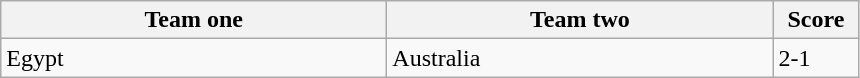<table class="wikitable">
<tr>
<th width=250>Team one</th>
<th width=250>Team two</th>
<th width=50>Score</th>
</tr>
<tr>
<td> Egypt</td>
<td> Australia</td>
<td>2-1</td>
</tr>
</table>
